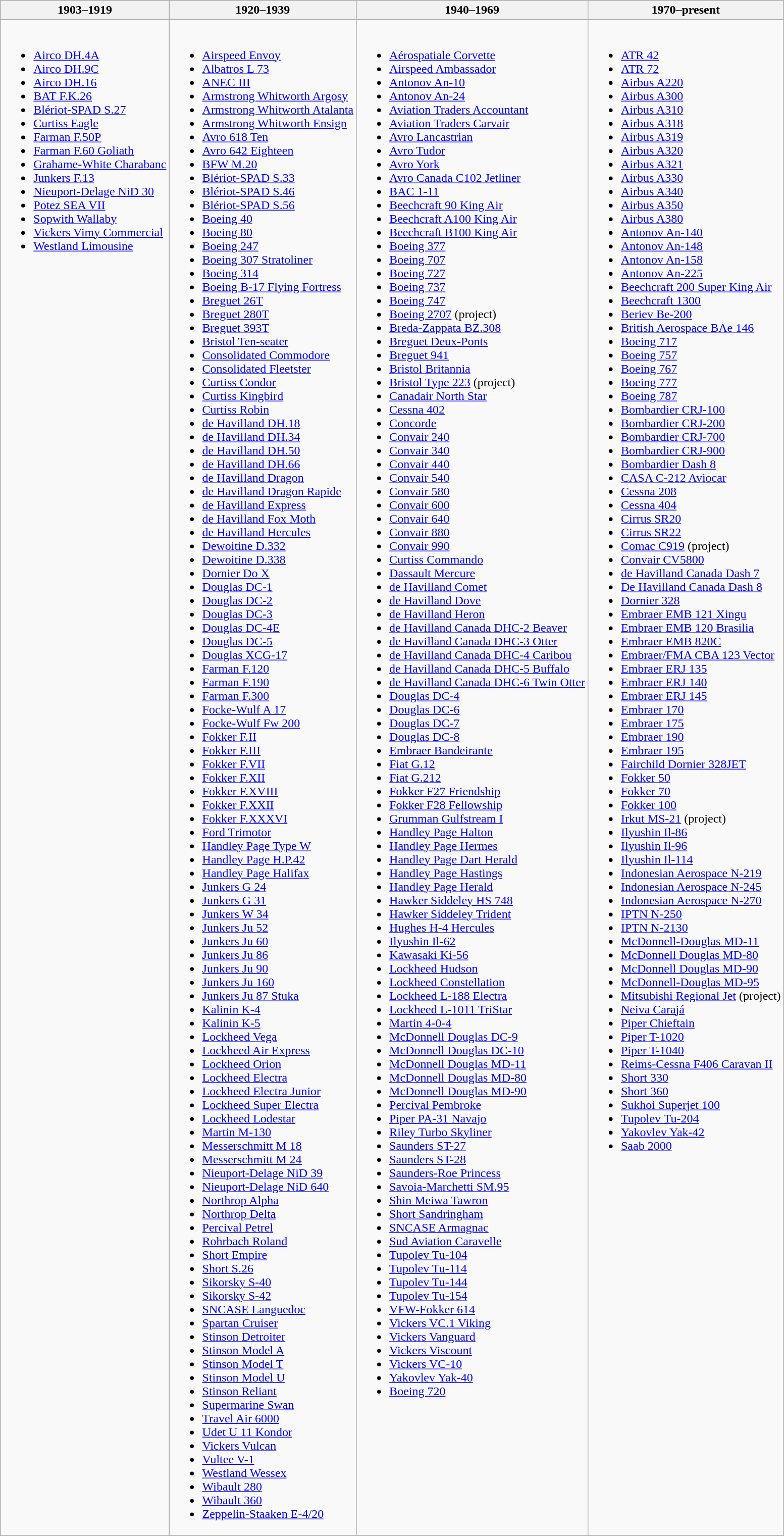<table class="wikitable mw-collapsible">
<tr>
<th>1903–1919</th>
<th>1920–1939</th>
<th>1940–1969</th>
<th>1970–present</th>
</tr>
<tr valign="top">
<td><br><ul><li><a href='#'>Airco DH.4A</a></li><li><a href='#'>Airco DH.9C</a></li><li><a href='#'>Airco DH.16</a></li><li><a href='#'>BAT F.K.26</a></li><li><a href='#'>Blériot-SPAD S.27</a></li><li><a href='#'>Curtiss Eagle</a></li><li><a href='#'>Farman F.50P</a></li><li><a href='#'>Farman F.60 Goliath</a></li><li><a href='#'>Grahame-White Charabanc</a></li><li><a href='#'>Junkers F.13</a></li><li><a href='#'>Nieuport-Delage NiD 30</a></li><li><a href='#'>Potez SEA VII</a></li><li><a href='#'>Sopwith Wallaby</a></li><li><a href='#'>Vickers Vimy Commercial</a></li><li><a href='#'>Westland Limousine</a></li></ul></td>
<td><br><ul><li><a href='#'>Airspeed Envoy</a></li><li><a href='#'>Albatros L 73</a></li><li><a href='#'>ANEC III</a></li><li><a href='#'>Armstrong Whitworth Argosy</a></li><li><a href='#'>Armstrong Whitworth Atalanta</a></li><li><a href='#'>Armstrong Whitworth Ensign</a></li><li><a href='#'>Avro 618 Ten</a></li><li><a href='#'>Avro 642 Eighteen</a></li><li><a href='#'>BFW M.20</a></li><li><a href='#'>Blériot-SPAD S.33</a></li><li><a href='#'>Blériot-SPAD S.46</a></li><li><a href='#'>Blériot-SPAD S.56</a></li><li><a href='#'>Boeing 40</a></li><li><a href='#'>Boeing 80</a></li><li><a href='#'>Boeing 247</a></li><li><a href='#'>Boeing 307 Stratoliner</a></li><li><a href='#'>Boeing 314</a></li><li><a href='#'>Boeing B-17 Flying Fortress</a></li><li><a href='#'>Breguet 26T</a></li><li><a href='#'>Breguet 280T</a></li><li><a href='#'>Breguet 393T</a></li><li><a href='#'>Bristol Ten-seater</a></li><li><a href='#'>Consolidated Commodore</a></li><li><a href='#'>Consolidated Fleetster</a></li><li><a href='#'>Curtiss Condor</a></li><li><a href='#'>Curtiss Kingbird</a></li><li><a href='#'>Curtiss Robin</a></li><li><a href='#'>de Havilland DH.18</a></li><li><a href='#'>de Havilland DH.34</a></li><li><a href='#'>de Havilland DH.50</a></li><li><a href='#'>de Havilland DH.66</a></li><li><a href='#'>de Havilland Dragon</a></li><li><a href='#'>de Havilland Dragon Rapide</a></li><li><a href='#'>de Havilland Express</a></li><li><a href='#'>de Havilland Fox Moth</a></li><li><a href='#'>de Havilland Hercules</a></li><li><a href='#'>Dewoitine D.332</a></li><li><a href='#'>Dewoitine D.338</a></li><li><a href='#'>Dornier Do X</a></li><li><a href='#'>Douglas DC-1</a></li><li><a href='#'>Douglas DC-2</a></li><li><a href='#'>Douglas DC-3</a></li><li><a href='#'>Douglas DC-4E</a></li><li><a href='#'>Douglas DC-5</a></li><li><a href='#'>Douglas XCG-17</a></li><li><a href='#'>Farman F.120</a></li><li><a href='#'>Farman F.190</a></li><li><a href='#'>Farman F.300</a></li><li><a href='#'>Focke-Wulf A 17</a></li><li><a href='#'>Focke-Wulf Fw 200</a></li><li><a href='#'>Fokker F.II</a></li><li><a href='#'>Fokker F.III</a></li><li><a href='#'>Fokker F.VII</a></li><li><a href='#'>Fokker F.XII</a></li><li><a href='#'>Fokker F.XVIII</a></li><li><a href='#'>Fokker F.XXII</a></li><li><a href='#'>Fokker F.XXXVI</a></li><li><a href='#'>Ford Trimotor</a></li><li><a href='#'>Handley Page Type W</a></li><li><a href='#'>Handley Page H.P.42</a></li><li><a href='#'>Handley Page Halifax</a></li><li><a href='#'>Junkers G 24</a></li><li><a href='#'>Junkers G 31</a></li><li><a href='#'>Junkers W 34</a></li><li><a href='#'>Junkers Ju 52</a></li><li><a href='#'>Junkers Ju 60</a></li><li><a href='#'>Junkers Ju 86</a></li><li><a href='#'>Junkers Ju 90</a></li><li><a href='#'>Junkers Ju 160</a></li><li><a href='#'>Junkers Ju 87 Stuka</a></li><li><a href='#'>Kalinin K-4</a></li><li><a href='#'>Kalinin K-5</a></li><li><a href='#'>Lockheed Vega</a></li><li><a href='#'>Lockheed Air Express</a></li><li><a href='#'>Lockheed Orion</a></li><li><a href='#'>Lockheed Electra</a></li><li><a href='#'>Lockheed Electra Junior</a></li><li><a href='#'>Lockheed Super Electra</a></li><li><a href='#'>Lockheed Lodestar</a></li><li><a href='#'>Martin M-130</a></li><li><a href='#'>Messerschmitt M 18</a></li><li><a href='#'>Messerschmitt M 24</a></li><li><a href='#'>Nieuport-Delage NiD 39</a></li><li><a href='#'>Nieuport-Delage NiD 640</a></li><li><a href='#'>Northrop Alpha</a></li><li><a href='#'>Northrop Delta</a></li><li><a href='#'>Percival Petrel</a></li><li><a href='#'>Rohrbach Roland</a></li><li><a href='#'>Short Empire</a></li><li><a href='#'>Short S.26</a></li><li><a href='#'>Sikorsky S-40</a></li><li><a href='#'>Sikorsky S-42</a></li><li><a href='#'>SNCASE Languedoc</a></li><li><a href='#'>Spartan Cruiser</a></li><li><a href='#'>Stinson Detroiter</a></li><li><a href='#'>Stinson Model A</a></li><li><a href='#'>Stinson Model T</a></li><li><a href='#'>Stinson Model U</a></li><li><a href='#'>Stinson Reliant</a></li><li><a href='#'>Supermarine Swan</a></li><li><a href='#'>Travel Air 6000</a></li><li><a href='#'>Udet U 11 Kondor</a></li><li><a href='#'>Vickers Vulcan</a></li><li><a href='#'>Vultee V-1</a></li><li><a href='#'>Westland Wessex</a></li><li><a href='#'>Wibault 280</a></li><li><a href='#'>Wibault 360</a></li><li><a href='#'>Zeppelin-Staaken E-4/20</a></li></ul></td>
<td><br><ul><li><a href='#'>Aérospatiale Corvette</a></li><li><a href='#'>Airspeed Ambassador</a></li><li><a href='#'>Antonov An-10</a></li><li><a href='#'>Antonov An-24</a></li><li><a href='#'>Aviation Traders Accountant</a></li><li><a href='#'>Aviation Traders Carvair</a></li><li><a href='#'>Avro Lancastrian</a></li><li><a href='#'>Avro Tudor</a></li><li><a href='#'>Avro York</a></li><li><a href='#'>Avro Canada C102 Jetliner</a></li><li><a href='#'>BAC 1-11</a></li><li><a href='#'>Beechcraft 90 King Air</a></li><li><a href='#'>Beechcraft A100 King Air</a></li><li><a href='#'>Beechcraft B100 King Air</a></li><li><a href='#'>Boeing 377</a></li><li><a href='#'>Boeing 707</a></li><li><a href='#'>Boeing 727</a></li><li><a href='#'>Boeing 737</a></li><li><a href='#'>Boeing 747</a></li><li><a href='#'>Boeing 2707</a> (project)</li><li><a href='#'>Breda-Zappata BZ.308</a></li><li><a href='#'>Breguet Deux-Ponts</a></li><li><a href='#'>Breguet 941</a></li><li><a href='#'>Bristol Britannia</a></li><li><a href='#'>Bristol Type 223</a> (project)</li><li><a href='#'>Canadair North Star</a></li><li><a href='#'>Cessna 402</a></li><li><a href='#'>Concorde</a></li><li><a href='#'>Convair 240</a></li><li><a href='#'>Convair 340</a></li><li><a href='#'>Convair 440</a></li><li><a href='#'>Convair 540</a></li><li><a href='#'>Convair 580</a></li><li><a href='#'>Convair 600</a></li><li><a href='#'>Convair 640</a></li><li><a href='#'>Convair 880</a></li><li><a href='#'>Convair 990</a></li><li><a href='#'>Curtiss Commando</a></li><li><a href='#'>Dassault Mercure</a></li><li><a href='#'>de Havilland Comet</a></li><li><a href='#'>de Havilland Dove</a></li><li><a href='#'>de Havilland Heron</a></li><li><a href='#'>de Havilland Canada DHC-2 Beaver</a></li><li><a href='#'>de Havilland Canada DHC-3 Otter</a></li><li><a href='#'>de Havilland Canada DHC-4 Caribou</a></li><li><a href='#'>de Havilland Canada DHC-5 Buffalo</a></li><li><a href='#'>de Havilland Canada DHC-6 Twin Otter</a></li><li><a href='#'>Douglas DC-4</a></li><li><a href='#'>Douglas DC-6</a></li><li><a href='#'>Douglas DC-7</a></li><li><a href='#'>Douglas DC-8</a></li><li><a href='#'>Embraer Bandeirante</a></li><li><a href='#'>Fiat G.12</a></li><li><a href='#'>Fiat G.212</a></li><li><a href='#'>Fokker F27 Friendship</a></li><li><a href='#'>Fokker F28 Fellowship</a></li><li><a href='#'>Grumman Gulfstream I</a></li><li><a href='#'>Handley Page Halton</a></li><li><a href='#'>Handley Page Hermes</a></li><li><a href='#'>Handley Page Dart Herald</a></li><li><a href='#'>Handley Page Hastings</a></li><li><a href='#'>Handley Page Herald</a></li><li><a href='#'>Hawker Siddeley HS 748</a></li><li><a href='#'>Hawker Siddeley Trident</a></li><li><a href='#'>Hughes H-4 Hercules</a></li><li><a href='#'>Ilyushin Il-62</a></li><li><a href='#'>Kawasaki Ki-56</a></li><li><a href='#'>Lockheed Hudson</a></li><li><a href='#'>Lockheed Constellation</a></li><li><a href='#'>Lockheed L-188 Electra</a></li><li><a href='#'>Lockheed L-1011 TriStar</a></li><li><a href='#'>Martin 4-0-4</a></li><li><a href='#'>McDonnell Douglas DC-9</a></li><li><a href='#'>McDonnell Douglas DC-10</a></li><li><a href='#'>McDonnell Douglas MD-11</a></li><li><a href='#'>McDonnell Douglas MD-80</a></li><li><a href='#'>McDonnell Douglas MD-90</a></li><li><a href='#'>Percival Pembroke</a></li><li><a href='#'>Piper PA-31 Navajo</a></li><li><a href='#'>Riley Turbo Skyliner</a></li><li><a href='#'>Saunders ST-27</a></li><li><a href='#'>Saunders ST-28</a></li><li><a href='#'>Saunders-Roe Princess</a></li><li><a href='#'>Savoia-Marchetti SM.95</a></li><li><a href='#'>Shin Meiwa Tawron</a></li><li><a href='#'>Short Sandringham</a></li><li><a href='#'>SNCASE Armagnac</a></li><li><a href='#'>Sud Aviation Caravelle</a></li><li><a href='#'>Tupolev Tu-104</a></li><li><a href='#'>Tupolev Tu-114</a></li><li><a href='#'>Tupolev Tu-144</a></li><li><a href='#'>Tupolev Tu-154</a></li><li><a href='#'>VFW-Fokker 614</a></li><li><a href='#'>Vickers VC.1 Viking</a></li><li><a href='#'>Vickers Vanguard</a></li><li><a href='#'>Vickers Viscount</a></li><li><a href='#'>Vickers VC-10</a></li><li><a href='#'>Yakovlev Yak-40</a></li><li><a href='#'>Boeing 720</a></li></ul></td>
<td><br><ul><li><a href='#'>ATR 42</a></li><li><a href='#'>ATR 72</a></li><li><a href='#'>Airbus A220</a></li><li><a href='#'>Airbus A300</a></li><li><a href='#'>Airbus A310</a></li><li><a href='#'>Airbus A318</a></li><li><a href='#'>Airbus A319</a></li><li><a href='#'>Airbus A320</a></li><li><a href='#'>Airbus A321</a></li><li><a href='#'>Airbus A330</a></li><li><a href='#'>Airbus A340</a></li><li><a href='#'>Airbus A350</a></li><li><a href='#'>Airbus A380</a></li><li><a href='#'>Antonov An-140</a></li><li><a href='#'>Antonov An-148</a></li><li><a href='#'>Antonov An-158</a></li><li><a href='#'>Antonov An-225</a></li><li><a href='#'>Beechcraft 200 Super King Air</a></li><li><a href='#'>Beechcraft 1300</a></li><li><a href='#'>Beriev Be-200</a></li><li><a href='#'>British Aerospace BAe 146</a></li><li><a href='#'>Boeing 717</a></li><li><a href='#'>Boeing 757</a></li><li><a href='#'>Boeing 767</a></li><li><a href='#'>Boeing 777</a></li><li><a href='#'>Boeing 787</a></li><li><a href='#'>Bombardier CRJ-100</a></li><li><a href='#'>Bombardier CRJ-200</a></li><li><a href='#'>Bombardier CRJ-700</a></li><li><a href='#'>Bombardier CRJ-900</a></li><li><a href='#'>Bombardier Dash 8</a></li><li><a href='#'>CASA C-212 Aviocar</a></li><li><a href='#'>Cessna 208</a></li><li><a href='#'>Cessna 404</a></li><li><a href='#'>Cirrus SR20</a></li><li><a href='#'>Cirrus SR22</a></li><li><a href='#'>Comac C919</a> (project)</li><li><a href='#'>Convair CV5800</a></li><li><a href='#'>de Havilland Canada Dash 7</a></li><li><a href='#'>De Havilland Canada Dash 8</a></li><li><a href='#'>Dornier 328</a></li><li><a href='#'>Embraer EMB 121 Xingu</a></li><li><a href='#'>Embraer EMB 120 Brasilia</a></li><li><a href='#'>Embraer EMB 820C</a></li><li><a href='#'>Embraer/FMA CBA 123 Vector</a></li><li><a href='#'>Embraer ERJ 135</a></li><li><a href='#'>Embraer ERJ 140</a></li><li><a href='#'>Embraer ERJ 145</a></li><li><a href='#'>Embraer 170</a></li><li><a href='#'>Embraer 175</a></li><li><a href='#'>Embraer 190</a></li><li><a href='#'>Embraer 195</a></li><li><a href='#'>Fairchild Dornier 328JET</a></li><li><a href='#'>Fokker 50</a></li><li><a href='#'>Fokker 70</a></li><li><a href='#'>Fokker 100</a></li><li><a href='#'>Irkut MS-21</a> (project)</li><li><a href='#'>Ilyushin Il-86</a></li><li><a href='#'>Ilyushin Il-96</a></li><li><a href='#'>Ilyushin Il-114</a></li><li><a href='#'>Indonesian Aerospace N-219</a></li><li><a href='#'>Indonesian Aerospace N-245</a></li><li><a href='#'>Indonesian Aerospace N-270</a></li><li><a href='#'>IPTN N-250</a></li><li><a href='#'>IPTN N-2130</a></li><li><a href='#'>McDonnell-Douglas MD-11</a></li><li><a href='#'>McDonnell Douglas MD-80</a></li><li><a href='#'>McDonnell Douglas MD-90</a></li><li><a href='#'>McDonnell-Douglas MD-95</a></li><li><a href='#'>Mitsubishi Regional Jet</a> (project)</li><li><a href='#'>Neiva Carajá</a></li><li><a href='#'>Piper Chieftain</a></li><li><a href='#'>Piper T-1020</a></li><li><a href='#'>Piper T-1040</a></li><li><a href='#'>Reims-Cessna F406 Caravan II</a></li><li><a href='#'>Short 330</a></li><li><a href='#'>Short 360</a></li><li><a href='#'>Sukhoi Superjet 100</a></li><li><a href='#'>Tupolev Tu-204</a></li><li><a href='#'>Yakovlev Yak-42</a></li><li><a href='#'>Saab 2000</a></li></ul></td>
</tr>
</table>
